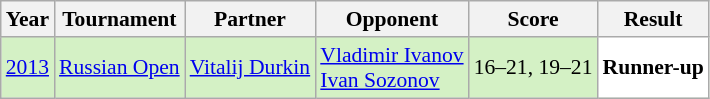<table class="sortable wikitable" style="font-size: 90%;">
<tr>
<th>Year</th>
<th>Tournament</th>
<th>Partner</th>
<th>Opponent</th>
<th>Score</th>
<th>Result</th>
</tr>
<tr style="background:#D4F1C5">
<td align="center"><a href='#'>2013</a></td>
<td align="left"><a href='#'>Russian Open</a></td>
<td align="left"> <a href='#'>Vitalij Durkin</a></td>
<td align="left"> <a href='#'>Vladimir Ivanov</a><br> <a href='#'>Ivan Sozonov</a></td>
<td align="left">16–21, 19–21</td>
<td style="text-align:left; background:white"> <strong>Runner-up</strong></td>
</tr>
</table>
